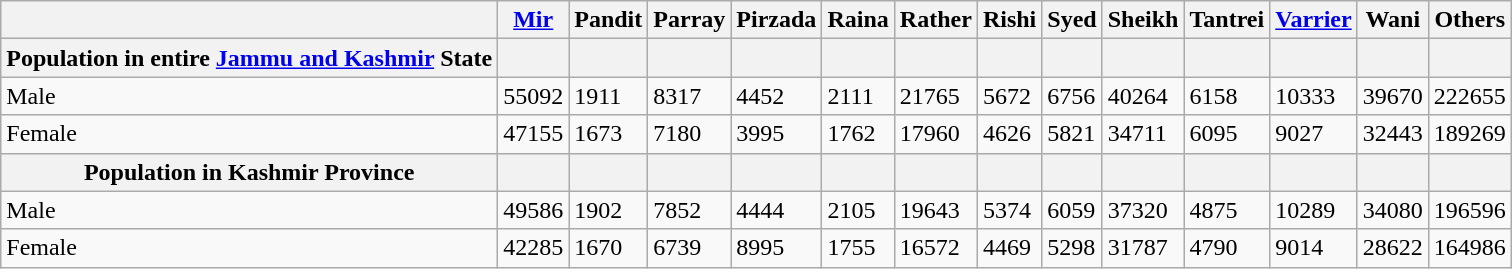<table class="wikitable">
<tr>
<th></th>
<th><a href='#'>Mir</a></th>
<th>Pandit</th>
<th>Parray</th>
<th>Pirzada</th>
<th>Raina</th>
<th>Rather</th>
<th>Rishi</th>
<th>Syed</th>
<th>Sheikh</th>
<th>Tantrei</th>
<th><a href='#'>Varrier</a></th>
<th>Wani</th>
<th>Others</th>
</tr>
<tr>
<th>Population in entire <a href='#'>Jammu and Kashmir</a> State</th>
<th></th>
<th></th>
<th></th>
<th></th>
<th></th>
<th></th>
<th></th>
<th></th>
<th></th>
<th></th>
<th></th>
<th></th>
<th></th>
</tr>
<tr>
<td>Male</td>
<td>55092</td>
<td>1911</td>
<td>8317</td>
<td>4452</td>
<td>2111</td>
<td>21765</td>
<td>5672</td>
<td>6756</td>
<td>40264</td>
<td>6158</td>
<td>10333</td>
<td>39670</td>
<td>222655</td>
</tr>
<tr>
<td>Female</td>
<td>47155</td>
<td>1673</td>
<td>7180</td>
<td>3995</td>
<td>1762</td>
<td>17960</td>
<td>4626</td>
<td>5821</td>
<td>34711</td>
<td>6095</td>
<td>9027</td>
<td>32443</td>
<td>189269</td>
</tr>
<tr>
<th>Population in Kashmir Province</th>
<th></th>
<th></th>
<th></th>
<th></th>
<th></th>
<th></th>
<th></th>
<th></th>
<th></th>
<th></th>
<th></th>
<th></th>
<th></th>
</tr>
<tr>
<td>Male</td>
<td>49586</td>
<td>1902</td>
<td>7852</td>
<td>4444</td>
<td>2105</td>
<td>19643</td>
<td>5374</td>
<td>6059</td>
<td>37320</td>
<td>4875</td>
<td>10289</td>
<td>34080</td>
<td>196596</td>
</tr>
<tr>
<td>Female</td>
<td>42285</td>
<td>1670</td>
<td>6739</td>
<td>8995</td>
<td>1755</td>
<td>16572</td>
<td>4469</td>
<td>5298</td>
<td>31787</td>
<td>4790</td>
<td>9014</td>
<td>28622</td>
<td>164986</td>
</tr>
</table>
